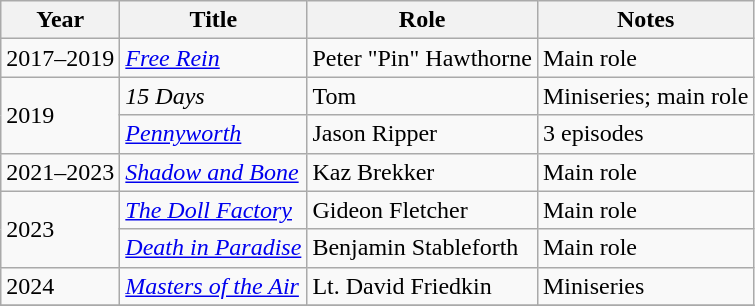<table class="wikitable">
<tr>
<th>Year</th>
<th>Title</th>
<th>Role</th>
<th class="unsortable">Notes</th>
</tr>
<tr>
<td>2017–2019</td>
<td><em><a href='#'>Free Rein</a></em></td>
<td>Peter "Pin" Hawthorne</td>
<td>Main role</td>
</tr>
<tr>
<td rowspan="2">2019</td>
<td><em>15 Days</em></td>
<td>Tom</td>
<td>Miniseries; main role</td>
</tr>
<tr>
<td><em><a href='#'>Pennyworth</a></em></td>
<td>Jason Ripper</td>
<td>3 episodes</td>
</tr>
<tr>
<td>2021–2023</td>
<td><em><a href='#'>Shadow and Bone</a></em></td>
<td>Kaz Brekker</td>
<td>Main role</td>
</tr>
<tr>
<td rowspan="2">2023</td>
<td><em><a href='#'>The Doll Factory</a></em></td>
<td>Gideon Fletcher</td>
<td>Main role</td>
</tr>
<tr>
<td><em><a href='#'>Death in Paradise</a></em></td>
<td>Benjamin Stableforth</td>
<td>Main role</td>
</tr>
<tr>
<td>2024</td>
<td><em><a href='#'>Masters of the Air</a></em></td>
<td>Lt. David Friedkin</td>
<td>Miniseries</td>
</tr>
<tr>
</tr>
</table>
